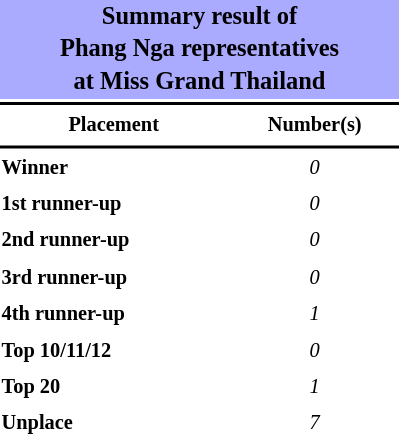<table style="width: 270px; font-size:85%; line-height:1.5em;">
<tr>
<th colspan="2" align="center" style="background:#AAF;"><big>Summary result of<br>Phang Nga representatives<br>at Miss Grand Thailand</big></th>
</tr>
<tr>
<td colspan="2" style="background:black"></td>
</tr>
<tr>
<th scope="col">Placement</th>
<th scope="col">Number(s)</th>
</tr>
<tr>
<td colspan="2" style="background:black"></td>
</tr>
<tr>
<td align="left"><strong>Winner</strong></td>
<td align="center"><em>0</em></td>
</tr>
<tr>
<td align="left"><strong>1st runner-up</strong></td>
<td align="center"><em>0</em></td>
</tr>
<tr>
<td align="left"><strong>2nd runner-up</strong></td>
<td align="center"><em>0</em></td>
</tr>
<tr>
<td align="left"><strong>3rd runner-up</strong></td>
<td align="center"><em>0</em></td>
</tr>
<tr>
<td align="left"><strong>4th runner-up</strong></td>
<td align="center"><em>1</em></td>
</tr>
<tr>
<td align="left"><strong>Top 10/11/12</strong></td>
<td align="center"><em>0</em></td>
</tr>
<tr>
<td align="left"><strong>Top 20</strong></td>
<td align="center"><em>1</em></td>
</tr>
<tr>
<td align="left"><strong>Unplace</strong></td>
<td align="center"><em>7</em></td>
</tr>
</table>
